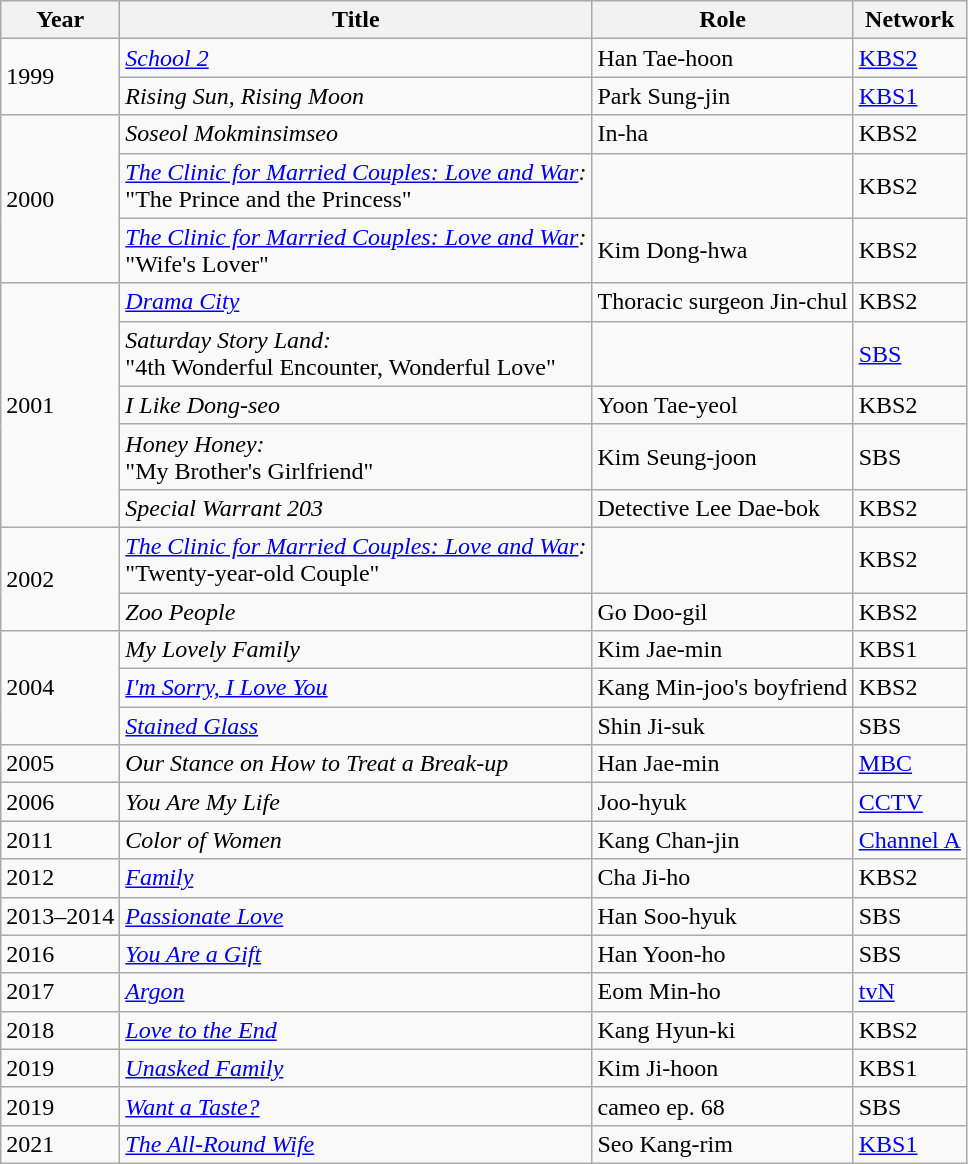<table class="wikitable">
<tr>
<th>Year</th>
<th>Title</th>
<th>Role</th>
<th>Network</th>
</tr>
<tr>
<td rowspan=2>1999</td>
<td><em><a href='#'>School 2</a></em></td>
<td>Han Tae-hoon</td>
<td><a href='#'>KBS2</a></td>
</tr>
<tr>
<td><em>Rising Sun, Rising Moon</em></td>
<td>Park Sung-jin</td>
<td><a href='#'>KBS1</a></td>
</tr>
<tr>
<td rowspan=3>2000</td>
<td><em>Soseol Mokminsimseo</em></td>
<td>In-ha</td>
<td>KBS2</td>
</tr>
<tr>
<td><em><a href='#'>The Clinic for Married Couples: Love and War</a>:</em> <br> "The Prince and the Princess"</td>
<td></td>
<td>KBS2</td>
</tr>
<tr>
<td><em><a href='#'>The Clinic for Married Couples: Love and War</a>:</em> <br> "Wife's Lover"</td>
<td>Kim Dong-hwa</td>
<td>KBS2</td>
</tr>
<tr>
<td rowspan=5>2001</td>
<td><em><a href='#'>Drama City</a></em></td>
<td>Thoracic surgeon Jin-chul</td>
<td>KBS2</td>
</tr>
<tr>
<td><em>Saturday Story Land:</em> <br>"4th Wonderful Encounter, Wonderful Love"</td>
<td></td>
<td><a href='#'>SBS</a></td>
</tr>
<tr>
<td><em>I Like Dong-seo</em></td>
<td>Yoon Tae-yeol</td>
<td>KBS2</td>
</tr>
<tr>
<td><em>Honey Honey:</em> <br>"My Brother's Girlfriend"</td>
<td>Kim Seung-joon</td>
<td>SBS</td>
</tr>
<tr>
<td><em>Special Warrant 203</em></td>
<td>Detective Lee Dae-bok</td>
<td>KBS2</td>
</tr>
<tr>
<td rowspan=2>2002</td>
<td><em><a href='#'>The Clinic for Married Couples: Love and War</a>:</em> <br>"Twenty-year-old Couple"</td>
<td></td>
<td>KBS2</td>
</tr>
<tr>
<td><em>Zoo People</em></td>
<td>Go Doo-gil</td>
<td>KBS2</td>
</tr>
<tr>
<td rowspan=3>2004</td>
<td><em>My Lovely Family</em></td>
<td>Kim Jae-min</td>
<td>KBS1</td>
</tr>
<tr>
<td><em><a href='#'>I'm Sorry, I Love You</a></em></td>
<td>Kang Min-joo's boyfriend</td>
<td>KBS2</td>
</tr>
<tr>
<td><em><a href='#'>Stained Glass</a></em></td>
<td>Shin Ji-suk</td>
<td>SBS</td>
</tr>
<tr>
<td>2005</td>
<td><em>Our Stance on How to Treat a Break-up</em></td>
<td>Han Jae-min</td>
<td><a href='#'>MBC</a></td>
</tr>
<tr>
<td>2006</td>
<td><em>You Are My Life</em></td>
<td>Joo-hyuk</td>
<td><a href='#'>CCTV</a></td>
</tr>
<tr>
<td>2011</td>
<td><em>Color of Women</em></td>
<td>Kang Chan-jin</td>
<td><a href='#'>Channel A</a></td>
</tr>
<tr>
<td>2012</td>
<td><em><a href='#'>Family</a></em></td>
<td>Cha Ji-ho</td>
<td>KBS2</td>
</tr>
<tr>
<td>2013–2014</td>
<td><em><a href='#'>Passionate Love</a></em></td>
<td>Han Soo-hyuk</td>
<td>SBS</td>
</tr>
<tr>
<td>2016</td>
<td><em><a href='#'>You Are a Gift</a></em></td>
<td>Han Yoon-ho</td>
<td>SBS</td>
</tr>
<tr>
<td>2017</td>
<td><em><a href='#'>Argon</a></em></td>
<td>Eom Min-ho</td>
<td><a href='#'>tvN</a></td>
</tr>
<tr>
<td>2018</td>
<td><em><a href='#'>Love to the End</a></em></td>
<td>Kang Hyun-ki</td>
<td>KBS2</td>
</tr>
<tr>
<td>2019</td>
<td><em> <a href='#'>Unasked Family</a></em></td>
<td>Kim Ji-hoon</td>
<td>KBS1</td>
</tr>
<tr>
<td>2019</td>
<td><em><a href='#'>Want a Taste?</a></em></td>
<td>cameo ep. 68</td>
<td>SBS</td>
</tr>
<tr>
<td>2021</td>
<td><em><a href='#'>The All-Round Wife</a></em></td>
<td>Seo Kang-rim</td>
<td><a href='#'>KBS1</a></td>
</tr>
</table>
